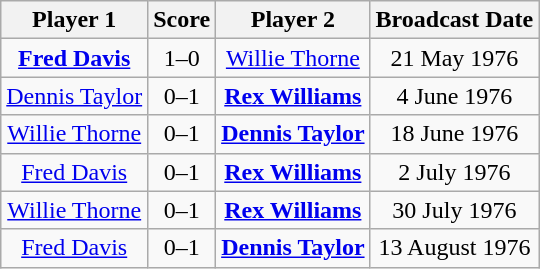<table class="wikitable" style="text-align: center">
<tr>
<th>Player 1</th>
<th>Score</th>
<th>Player 2</th>
<th>Broadcast Date</th>
</tr>
<tr>
<td> <strong><a href='#'>Fred Davis</a></strong></td>
<td>1–0</td>
<td> <a href='#'>Willie Thorne</a></td>
<td>21 May 1976</td>
</tr>
<tr>
<td> <a href='#'>Dennis Taylor</a></td>
<td>0–1</td>
<td> <strong><a href='#'>Rex Williams</a></strong></td>
<td>4 June 1976</td>
</tr>
<tr>
<td> <a href='#'>Willie Thorne</a></td>
<td>0–1</td>
<td> <strong><a href='#'>Dennis Taylor</a></strong></td>
<td>18 June 1976</td>
</tr>
<tr>
<td> <a href='#'>Fred Davis</a></td>
<td>0–1</td>
<td> <strong><a href='#'>Rex Williams</a></strong></td>
<td>2 July 1976</td>
</tr>
<tr>
<td> <a href='#'>Willie Thorne</a></td>
<td>0–1</td>
<td> <strong><a href='#'>Rex Williams</a></strong></td>
<td>30 July 1976</td>
</tr>
<tr>
<td> <a href='#'>Fred Davis</a></td>
<td>0–1</td>
<td> <strong><a href='#'>Dennis Taylor</a></strong></td>
<td>13 August 1976</td>
</tr>
</table>
